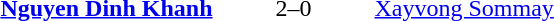<table>
<tr>
<th width=400></th>
<th width=100></th>
<th width=400></th>
</tr>
<tr>
<td align=right><strong><a href='#'>Nguyen Dinh Khanh</a> </strong></td>
<td align=center>2–0</td>
<td> <a href='#'>Xayvong Sommay</a></td>
</tr>
</table>
